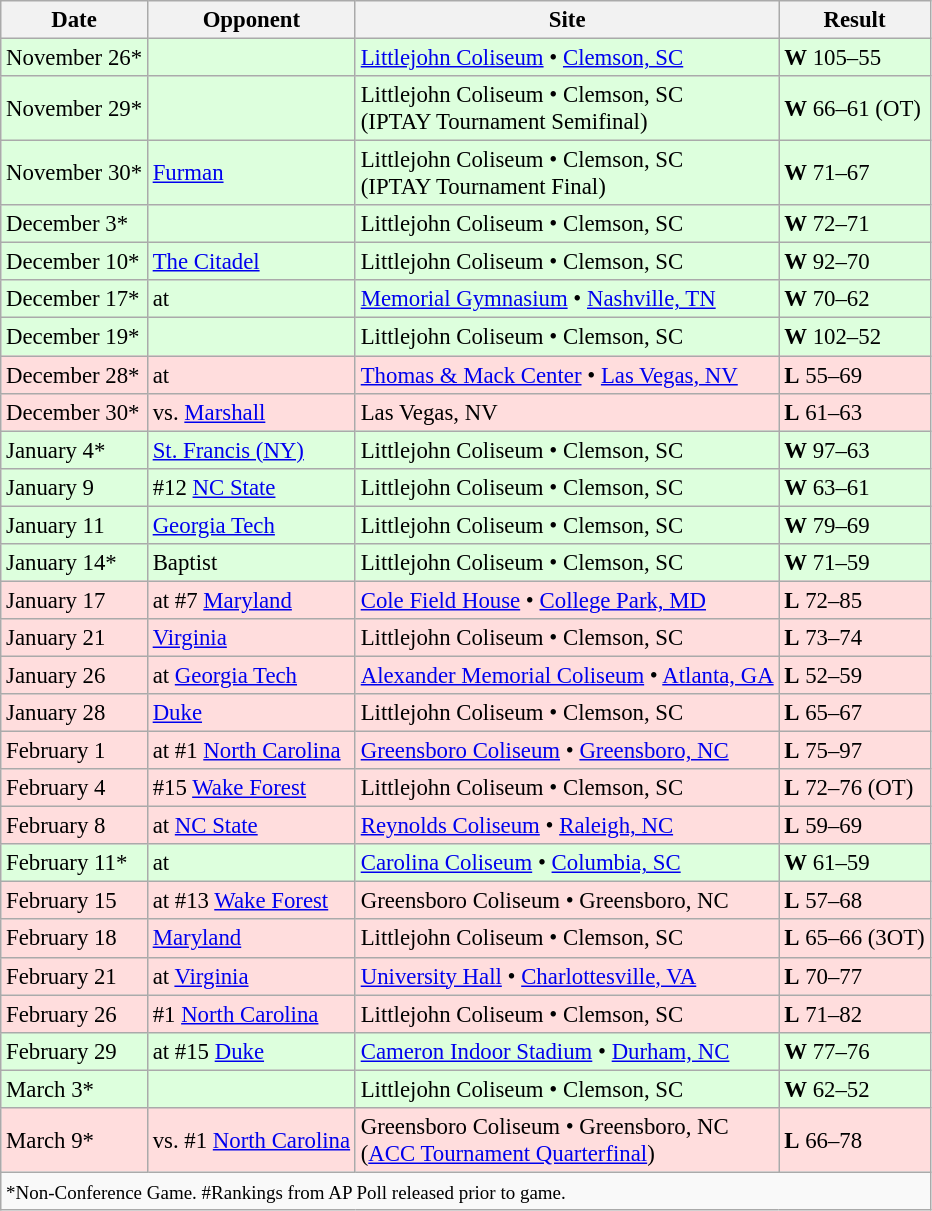<table class="wikitable" style="font-size:95%;">
<tr>
<th>Date</th>
<th>Opponent </th>
<th>Site</th>
<th>Result</th>
</tr>
<tr style="background: #ddffdd;">
<td>November 26*</td>
<td></td>
<td><a href='#'>Littlejohn Coliseum</a> • <a href='#'>Clemson, SC</a></td>
<td><strong>W</strong> 105–55</td>
</tr>
<tr style="background: #ddffdd;">
<td>November 29*</td>
<td></td>
<td>Littlejohn Coliseum • Clemson, SC<br>(IPTAY Tournament Semifinal)</td>
<td><strong>W</strong> 66–61 (OT)</td>
</tr>
<tr style="background: #ddffdd;">
<td>November 30*</td>
<td><a href='#'>Furman</a></td>
<td>Littlejohn Coliseum • Clemson, SC<br>(IPTAY Tournament Final)</td>
<td><strong>W</strong> 71–67</td>
</tr>
<tr style="background: #ddffdd;">
<td>December 3*</td>
<td></td>
<td>Littlejohn Coliseum • Clemson, SC</td>
<td><strong>W</strong> 72–71</td>
</tr>
<tr style="background: #ddffdd;">
<td>December 10*</td>
<td><a href='#'>The Citadel</a></td>
<td>Littlejohn Coliseum • Clemson, SC</td>
<td><strong>W</strong> 92–70</td>
</tr>
<tr style="background: #ddffdd;">
<td>December 17*</td>
<td>at </td>
<td><a href='#'>Memorial Gymnasium</a> • <a href='#'>Nashville, TN</a></td>
<td><strong>W</strong> 70–62</td>
</tr>
<tr style="background: #ddffdd;">
<td>December 19*</td>
<td></td>
<td>Littlejohn Coliseum • Clemson, SC</td>
<td><strong>W</strong> 102–52</td>
</tr>
<tr style="background: #ffdddd;">
<td>December 28*</td>
<td>at </td>
<td><a href='#'>Thomas & Mack Center</a> • <a href='#'>Las Vegas, NV</a></td>
<td><strong>L</strong> 55–69</td>
</tr>
<tr style="background: #ffdddd;">
<td>December 30*</td>
<td>vs. <a href='#'>Marshall</a></td>
<td>Las Vegas, NV</td>
<td><strong>L</strong> 61–63</td>
</tr>
<tr style="background: #ddffdd;">
<td>January 4*</td>
<td><a href='#'>St. Francis (NY)</a></td>
<td>Littlejohn Coliseum • Clemson, SC</td>
<td><strong>W</strong> 97–63</td>
</tr>
<tr style="background: #ddffdd;">
<td>January 9</td>
<td>#12 <a href='#'>NC State</a></td>
<td>Littlejohn Coliseum • Clemson, SC</td>
<td><strong>W</strong> 63–61</td>
</tr>
<tr style="background: #ddffdd;">
<td>January 11</td>
<td><a href='#'>Georgia Tech</a></td>
<td>Littlejohn Coliseum • Clemson, SC</td>
<td><strong>W</strong> 79–69</td>
</tr>
<tr style="background: #ddffdd;">
<td>January 14*</td>
<td>Baptist</td>
<td>Littlejohn Coliseum • Clemson, SC</td>
<td><strong>W</strong> 71–59</td>
</tr>
<tr style="background: #ffdddd;">
<td>January 17</td>
<td>at #7 <a href='#'>Maryland</a></td>
<td><a href='#'>Cole Field House</a> • <a href='#'>College Park, MD</a></td>
<td><strong>L</strong> 72–85</td>
</tr>
<tr style="background: #ffdddd;">
<td>January 21</td>
<td><a href='#'>Virginia</a></td>
<td>Littlejohn Coliseum • Clemson, SC</td>
<td><strong>L</strong> 73–74</td>
</tr>
<tr style="background: #ffdddd;">
<td>January 26</td>
<td>at <a href='#'>Georgia Tech</a></td>
<td><a href='#'>Alexander Memorial Coliseum</a> • <a href='#'>Atlanta, GA</a></td>
<td><strong>L</strong> 52–59</td>
</tr>
<tr style="background: #ffdddd;">
<td>January 28</td>
<td><a href='#'>Duke</a></td>
<td>Littlejohn Coliseum • Clemson, SC</td>
<td><strong>L</strong> 65–67</td>
</tr>
<tr style="background: #ffdddd;">
<td>February 1</td>
<td>at #1 <a href='#'>North Carolina</a></td>
<td><a href='#'>Greensboro Coliseum</a> • <a href='#'>Greensboro, NC</a></td>
<td><strong>L</strong> 75–97</td>
</tr>
<tr style="background: #ffdddd;">
<td>February 4</td>
<td>#15 <a href='#'>Wake Forest</a></td>
<td>Littlejohn Coliseum • Clemson, SC</td>
<td><strong>L</strong> 72–76 (OT)</td>
</tr>
<tr style="background: #ffdddd;">
<td>February 8</td>
<td>at <a href='#'>NC State</a></td>
<td><a href='#'>Reynolds Coliseum</a> • <a href='#'>Raleigh, NC</a></td>
<td><strong>L</strong> 59–69</td>
</tr>
<tr style="background: #ddffdd;">
<td>February 11*</td>
<td>at </td>
<td><a href='#'>Carolina Coliseum</a> • <a href='#'>Columbia, SC</a></td>
<td><strong>W</strong> 61–59</td>
</tr>
<tr style="background: #ffdddd;">
<td>February 15</td>
<td>at #13 <a href='#'>Wake Forest</a></td>
<td>Greensboro Coliseum • Greensboro, NC</td>
<td><strong>L</strong> 57–68</td>
</tr>
<tr style="background: #ffdddd;">
<td>February 18</td>
<td><a href='#'>Maryland</a></td>
<td>Littlejohn Coliseum • Clemson, SC</td>
<td><strong>L</strong> 65–66 (3OT)</td>
</tr>
<tr style="background: #ffdddd;">
<td>February 21</td>
<td>at <a href='#'>Virginia</a></td>
<td><a href='#'>University Hall</a> • <a href='#'>Charlottesville, VA</a></td>
<td><strong>L</strong> 70–77</td>
</tr>
<tr style="background: #ffdddd;">
<td>February 26</td>
<td>#1 <a href='#'>North Carolina</a></td>
<td>Littlejohn Coliseum • Clemson, SC</td>
<td><strong>L</strong> 71–82</td>
</tr>
<tr style="background: #ddffdd;">
<td>February 29</td>
<td>at #15 <a href='#'>Duke</a></td>
<td><a href='#'>Cameron Indoor Stadium</a> • <a href='#'>Durham, NC</a></td>
<td><strong>W</strong> 77–76</td>
</tr>
<tr style="background: #ddffdd;">
<td>March 3*</td>
<td></td>
<td>Littlejohn Coliseum • Clemson, SC</td>
<td><strong>W</strong> 62–52</td>
</tr>
<tr style="background: #ffdddd;">
<td>March 9*</td>
<td>vs. #1 <a href='#'>North Carolina</a></td>
<td>Greensboro Coliseum • Greensboro, NC<br>(<a href='#'>ACC Tournament Quarterfinal</a>)</td>
<td><strong>L</strong> 66–78</td>
</tr>
<tr style="background:#f9f9f9;">
<td colspan=5><small>*Non-Conference Game. #Rankings from AP Poll released prior to game.</small></td>
</tr>
</table>
